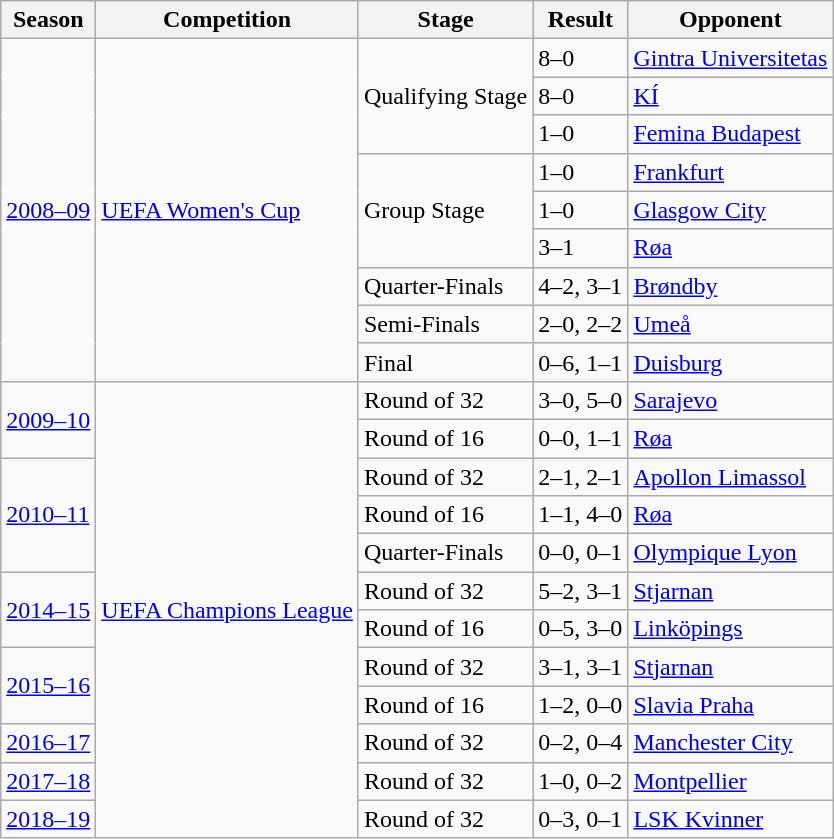<table class="wikitable">
<tr>
<th>Season</th>
<th>Competition</th>
<th>Stage</th>
<th>Result</th>
<th>Opponent</th>
</tr>
<tr>
<td rowspan=9><a href='#'>2008–09</a></td>
<td rowspan=9><a href='#'>UEFA Women's Cup</a></td>
<td rowspan=3>Qualifying Stage</td>
<td>8–0</td>
<td> <a href='#'>Gintra Universitetas</a></td>
</tr>
<tr>
<td>8–0</td>
<td> <a href='#'>KÍ</a></td>
</tr>
<tr>
<td>1–0</td>
<td> <a href='#'>Femina Budapest</a></td>
</tr>
<tr>
<td rowspan=3>Group Stage</td>
<td>1–0</td>
<td> <a href='#'>Frankfurt</a></td>
</tr>
<tr>
<td>1–0</td>
<td> <a href='#'>Glasgow City</a></td>
</tr>
<tr>
<td>3–1</td>
<td> <a href='#'>Røa</a></td>
</tr>
<tr>
<td>Quarter-Finals</td>
<td>4–2, 3–1</td>
<td> <a href='#'>Brøndby</a></td>
</tr>
<tr>
<td>Semi-Finals</td>
<td>2–0, 2–2</td>
<td> <a href='#'>Umeå</a></td>
</tr>
<tr>
<td>Final</td>
<td>0–6, 1–1</td>
<td> <a href='#'>Duisburg</a></td>
</tr>
<tr>
<td rowspan=2><a href='#'>2009–10</a></td>
<td rowspan=12><a href='#'>UEFA Champions League</a></td>
<td>Round of 32</td>
<td>3–0, 5–0</td>
<td> <a href='#'>Sarajevo</a></td>
</tr>
<tr>
<td>Round of 16</td>
<td>0–0, 1–1</td>
<td> <a href='#'>Røa</a></td>
</tr>
<tr>
<td rowspan=3><a href='#'>2010–11</a></td>
<td>Round of 32</td>
<td>2–1, 2–1</td>
<td> <a href='#'>Apollon Limassol</a></td>
</tr>
<tr>
<td>Round of 16</td>
<td>1–1, 4–0</td>
<td> <a href='#'>Røa</a></td>
</tr>
<tr>
<td>Quarter-Finals</td>
<td>0–0, 0–1</td>
<td> <a href='#'>Olympique Lyon</a></td>
</tr>
<tr>
<td rowspan=2><a href='#'>2014–15</a></td>
<td>Round of 32</td>
<td>5–2, 3–1</td>
<td> <a href='#'>Stjarnan</a></td>
</tr>
<tr>
<td>Round of 16</td>
<td>0–5, 3–0</td>
<td> <a href='#'>Linköpings</a></td>
</tr>
<tr>
<td rowspan=2><a href='#'>2015–16</a></td>
<td>Round of 32</td>
<td>3–1, 3–1</td>
<td> <a href='#'>Stjarnan</a></td>
</tr>
<tr>
<td>Round of 16</td>
<td>1–2, 0–0</td>
<td> <a href='#'>Slavia Praha</a></td>
</tr>
<tr>
<td><a href='#'>2016–17</a></td>
<td>Round of 32</td>
<td>0–2, 0–4</td>
<td> <a href='#'>Manchester City</a></td>
</tr>
<tr>
<td><a href='#'>2017–18</a></td>
<td>Round of 32</td>
<td>1–0, 0–2</td>
<td> <a href='#'>Montpellier</a></td>
</tr>
<tr>
<td><a href='#'>2018–19</a></td>
<td>Round of 32</td>
<td>0–3, 0–1</td>
<td> <a href='#'>LSK Kvinner</a></td>
</tr>
</table>
